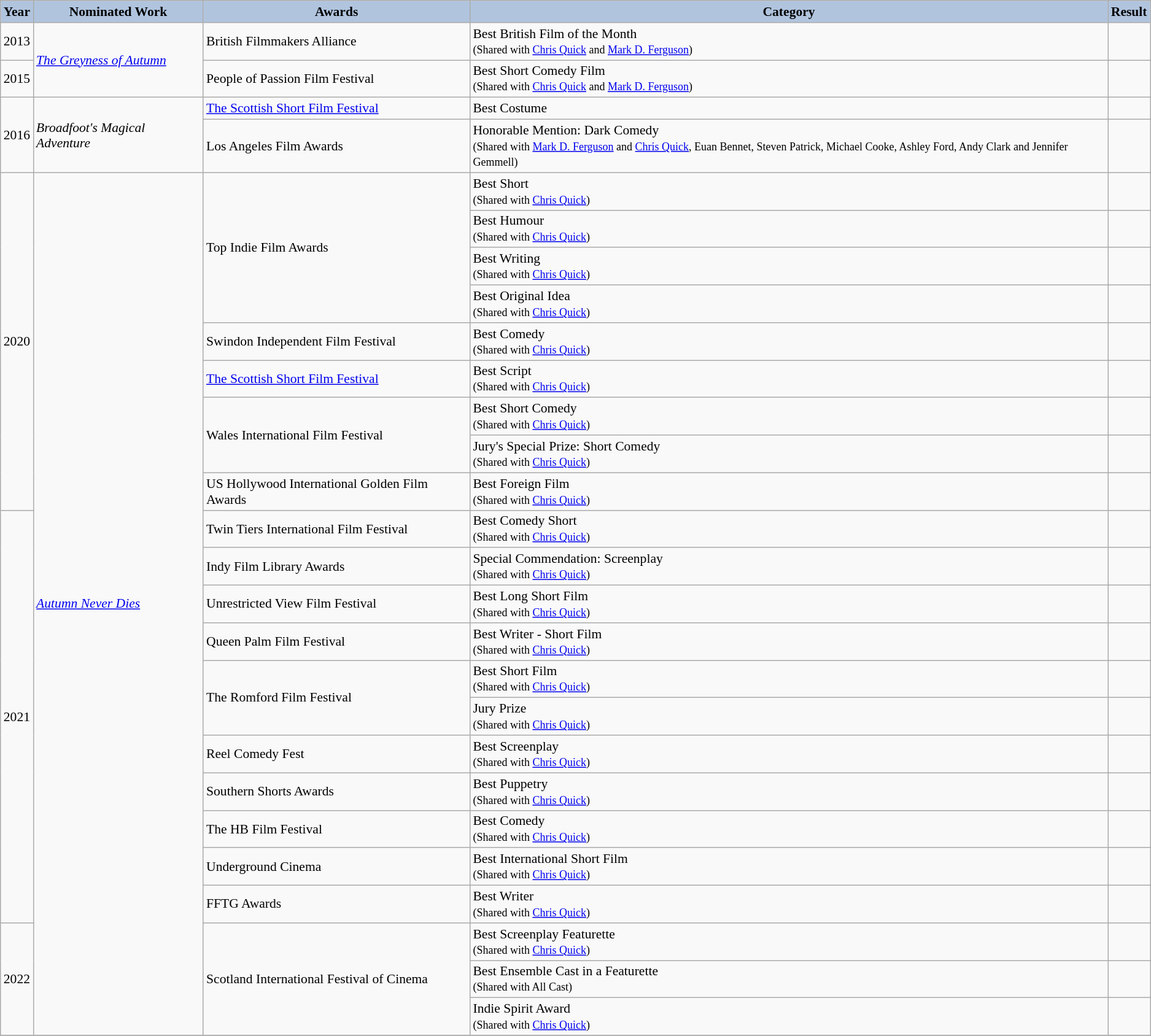<table class="wikitable" style="font-size:90%">
<tr style="text-align:center;">
<th style="background:#B0C4DE;">Year</th>
<th style="background:#B0C4DE;">Nominated Work</th>
<th style="background:#B0C4DE;">Awards</th>
<th style="background:#B0C4DE;">Category</th>
<th style="background:#B0C4DE;">Result</th>
</tr>
<tr>
<td>2013</td>
<td rowspan=2><em><a href='#'>The Greyness of Autumn</a></em></td>
<td>British Filmmakers Alliance</td>
<td>Best British Film of the Month<br><small>(Shared with <a href='#'>Chris Quick</a> and <a href='#'>Mark D. Ferguson</a>)</small></td>
<td></td>
</tr>
<tr>
<td>2015</td>
<td>People of Passion Film Festival</td>
<td>Best Short Comedy Film<br><small>(Shared with <a href='#'>Chris Quick</a> and <a href='#'>Mark D. Ferguson</a>)</small></td>
<td></td>
</tr>
<tr>
<td rowspan=2>2016</td>
<td rowspan=2><em>Broadfoot's Magical Adventure</em></td>
<td><a href='#'>The Scottish Short Film Festival</a></td>
<td>Best Costume</td>
<td></td>
</tr>
<tr>
<td>Los Angeles Film Awards</td>
<td>Honorable Mention: Dark Comedy<br><small>(Shared with <a href='#'>Mark D. Ferguson</a> and <a href='#'>Chris Quick</a>, Euan Bennet, Steven Patrick, Michael Cooke, Ashley Ford, Andy Clark and Jennifer Gemmell)</small></td>
<td></td>
</tr>
<tr>
<td rowspan=9>2020</td>
<td rowspan=23><em><a href='#'>Autumn Never Dies</a></em></td>
<td rowspan=4>Top Indie Film Awards</td>
<td>Best Short<br><small>(Shared with <a href='#'>Chris Quick</a>)</small></td>
<td></td>
</tr>
<tr>
<td>Best Humour<br><small>(Shared with <a href='#'>Chris Quick</a>)</small></td>
<td></td>
</tr>
<tr>
<td>Best Writing<br><small>(Shared with <a href='#'>Chris Quick</a>)</small></td>
<td></td>
</tr>
<tr>
<td>Best Original Idea<br><small>(Shared with <a href='#'>Chris Quick</a>)</small></td>
<td></td>
</tr>
<tr>
<td>Swindon Independent Film Festival</td>
<td>Best Comedy<br><small>(Shared with <a href='#'>Chris Quick</a>)</small></td>
<td></td>
</tr>
<tr>
<td rowspan=1><a href='#'>The Scottish Short Film Festival</a></td>
<td>Best Script<br><small>(Shared with <a href='#'>Chris Quick</a>)</small></td>
<td></td>
</tr>
<tr>
<td rowspan=2>Wales International Film Festival</td>
<td>Best Short Comedy<br><small>(Shared with <a href='#'>Chris Quick</a>)</small></td>
<td></td>
</tr>
<tr>
<td>Jury's Special Prize: Short Comedy<br><small>(Shared with <a href='#'>Chris Quick</a>)</small></td>
<td></td>
</tr>
<tr>
<td rowspan=1>US Hollywood International Golden Film Awards </td>
<td>Best Foreign Film<br><small>(Shared with <a href='#'>Chris Quick</a>)</small></td>
<td></td>
</tr>
<tr>
<td rowspan=11>2021</td>
<td rowspan=1>Twin Tiers International Film Festival</td>
<td>Best Comedy Short<br><small>(Shared with <a href='#'>Chris Quick</a>)</small></td>
<td></td>
</tr>
<tr>
<td rowspan=1>Indy Film Library Awards </td>
<td>Special Commendation: Screenplay<br><small>(Shared with <a href='#'>Chris Quick</a>)</small></td>
<td></td>
</tr>
<tr>
<td rowspan=1>Unrestricted View Film Festival </td>
<td>Best Long Short Film<br><small>(Shared with <a href='#'>Chris Quick</a>)</small></td>
<td></td>
</tr>
<tr>
<td rowspan=1>Queen Palm Film Festival </td>
<td>Best Writer - Short Film<br><small>(Shared with <a href='#'>Chris Quick</a>)</small></td>
<td></td>
</tr>
<tr>
<td rowspan=2>The Romford Film Festival </td>
<td>Best Short Film<br><small>(Shared with <a href='#'>Chris Quick</a>)</small></td>
<td></td>
</tr>
<tr>
<td>Jury Prize<br><small>(Shared with <a href='#'>Chris Quick</a>)</small></td>
<td></td>
</tr>
<tr>
<td rowspan=1>Reel Comedy Fest </td>
<td>Best Screenplay<br><small>(Shared with <a href='#'>Chris Quick</a>)</small></td>
<td></td>
</tr>
<tr>
<td rowspan=1>Southern Shorts Awards </td>
<td>Best Puppetry<br><small>(Shared with <a href='#'>Chris Quick</a>)</small></td>
<td></td>
</tr>
<tr>
<td rowspan=1>The HB Film Festival</td>
<td>Best Comedy<br><small>(Shared with <a href='#'>Chris Quick</a>)</small></td>
<td></td>
</tr>
<tr>
<td rowspan=1>Underground Cinema</td>
<td>Best International Short Film<br><small>(Shared with <a href='#'>Chris Quick</a>)</small></td>
<td></td>
</tr>
<tr>
<td rowspan=1>FFTG Awards</td>
<td>Best Writer<br><small>(Shared with <a href='#'>Chris Quick</a>)</small></td>
<td></td>
</tr>
<tr>
<td rowspan=3>2022</td>
<td rowspan=3>Scotland International Festival of Cinema </td>
<td>Best Screenplay Featurette<br><small>(Shared with <a href='#'>Chris Quick</a>)</small></td>
<td></td>
</tr>
<tr>
<td>Best Ensemble Cast in a Featurette<br><small>(Shared with All Cast)</small></td>
<td></td>
</tr>
<tr>
<td>Indie Spirit Award<br><small>(Shared with <a href='#'>Chris Quick</a>)</small></td>
<td></td>
</tr>
<tr>
</tr>
</table>
